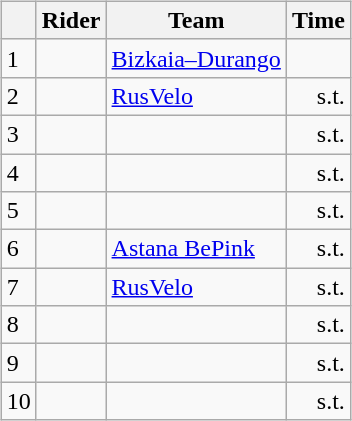<table>
<tr>
<td><br><table class="wikitable">
<tr>
<th></th>
<th>Rider</th>
<th>Team</th>
<th>Time</th>
</tr>
<tr>
<td>1</td>
<td></td>
<td><a href='#'>Bizkaia–Durango</a></td>
<td align="right"></td>
</tr>
<tr>
<td>2</td>
<td></td>
<td><a href='#'>RusVelo</a></td>
<td align="right">s.t.</td>
</tr>
<tr>
<td>3</td>
<td></td>
<td></td>
<td align="right">s.t.</td>
</tr>
<tr>
<td>4</td>
<td></td>
<td></td>
<td align="right">s.t.</td>
</tr>
<tr>
<td>5</td>
<td></td>
<td></td>
<td align="right">s.t.</td>
</tr>
<tr>
<td>6</td>
<td></td>
<td><a href='#'>Astana BePink</a></td>
<td align="right">s.t.</td>
</tr>
<tr>
<td>7</td>
<td></td>
<td><a href='#'>RusVelo</a></td>
<td align="right">s.t.</td>
</tr>
<tr>
<td>8</td>
<td></td>
<td></td>
<td align="right">s.t.</td>
</tr>
<tr>
<td>9</td>
<td></td>
<td></td>
<td align="right">s.t.</td>
</tr>
<tr>
<td>10</td>
<td></td>
<td></td>
<td align="right">s.t.</td>
</tr>
</table>
</td>
</tr>
</table>
